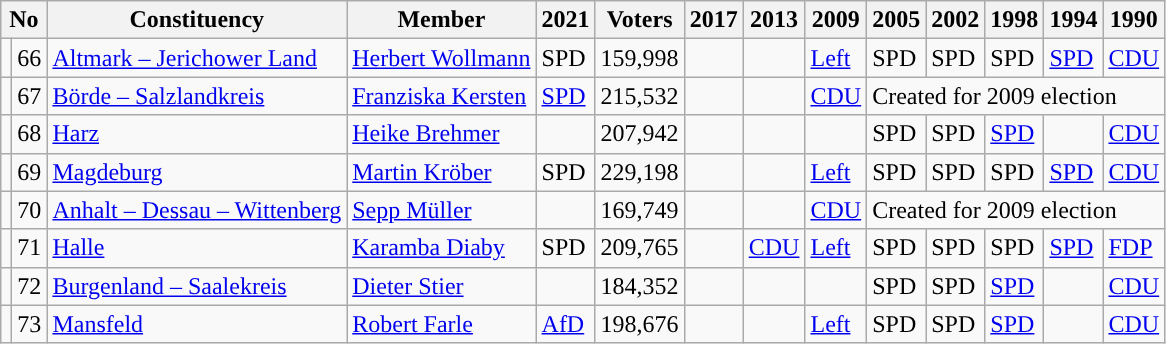<table class="wikitable sortable">
<tr>
<th colspan=2>No</th>
<th>Constituency</th>
<th>Member</th>
<th>2021</th>
<th>Voters</th>
<th>2017</th>
<th>2013</th>
<th>2009</th>
<th>2005</th>
<th>2002</th>
<th>1998</th>
<th>1994</th>
<th>1990</th>
</tr>
<tr>
<td style="background-color: "></td>
<td>66</td>
<td><a href='#'>Altmark – Jerichower Land</a></td>
<td><a href='#'>Herbert Wollmann</a></td>
<td bgcolor=>SPD</td>
<td>159,998</td>
<td></td>
<td></td>
<td><a href='#'>Left</a></td>
<td bgcolor=>SPD</td>
<td bgcolor=>SPD</td>
<td bgcolor=>SPD</td>
<td><a href='#'>SPD</a></td>
<td><a href='#'>CDU</a></td>
</tr>
<tr>
<td style="background-color: "></td>
<td>67</td>
<td><a href='#'>Börde – Salzlandkreis</a></td>
<td><a href='#'>Franziska Kersten</a></td>
<td><a href='#'>SPD</a></td>
<td>215,532</td>
<td></td>
<td></td>
<td><a href='#'>CDU</a></td>
<td colspan=5>Created for 2009 election</td>
</tr>
<tr>
<td style="background-color: "></td>
<td>68</td>
<td><a href='#'>Harz</a></td>
<td><a href='#'>Heike Brehmer</a></td>
<td></td>
<td>207,942</td>
<td></td>
<td></td>
<td></td>
<td bgcolor=>SPD</td>
<td bgcolor=>SPD</td>
<td><a href='#'>SPD</a></td>
<td></td>
<td><a href='#'>CDU</a></td>
</tr>
<tr>
<td style="background-color: "></td>
<td>69</td>
<td><a href='#'>Magdeburg</a></td>
<td><a href='#'>Martin Kröber</a></td>
<td bgcolor=>SPD</td>
<td>229,198</td>
<td></td>
<td></td>
<td><a href='#'>Left</a></td>
<td bgcolor=>SPD</td>
<td bgcolor=>SPD</td>
<td bgcolor=>SPD</td>
<td><a href='#'>SPD</a></td>
<td><a href='#'>CDU</a></td>
</tr>
<tr>
<td style="background-color: "></td>
<td>70</td>
<td><a href='#'>Anhalt – Dessau – Wittenberg</a></td>
<td><a href='#'>Sepp Müller</a></td>
<td></td>
<td>169,749</td>
<td></td>
<td></td>
<td><a href='#'>CDU</a></td>
<td colspan=5>Created for 2009 election</td>
</tr>
<tr>
<td style="background-color: "></td>
<td>71</td>
<td><a href='#'>Halle</a></td>
<td><a href='#'>Karamba Diaby</a></td>
<td bgcolor=>SPD</td>
<td>209,765</td>
<td></td>
<td><a href='#'>CDU</a></td>
<td><a href='#'>Left</a></td>
<td bgcolor=>SPD</td>
<td bgcolor=>SPD</td>
<td bgcolor=>SPD</td>
<td><a href='#'>SPD</a></td>
<td><a href='#'>FDP</a></td>
</tr>
<tr>
<td style="background-color: "></td>
<td>72</td>
<td><a href='#'>Burgenland – Saalekreis</a></td>
<td><a href='#'>Dieter Stier</a></td>
<td></td>
<td>184,352</td>
<td></td>
<td></td>
<td></td>
<td bgcolor=>SPD</td>
<td bgcolor=>SPD</td>
<td><a href='#'>SPD</a></td>
<td></td>
<td><a href='#'>CDU</a></td>
</tr>
<tr>
<td style="background-color: "></td>
<td>73</td>
<td><a href='#'>Mansfeld</a></td>
<td><a href='#'>Robert Farle</a></td>
<td><a href='#'>AfD</a></td>
<td>198,676</td>
<td></td>
<td></td>
<td><a href='#'>Left</a></td>
<td bgcolor=>SPD</td>
<td bgcolor=>SPD</td>
<td><a href='#'>SPD</a></td>
<td></td>
<td><a href='#'>CDU</a></td>
</tr>
</table>
